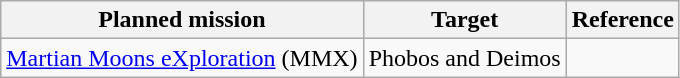<table class="wikitable sortable" style="margin-left: 1em; margin-right: 0;">
<tr>
<th>Planned mission</th>
<th>Target</th>
<th>Reference</th>
</tr>
<tr>
<td><a href='#'>Martian Moons eXploration</a> (MMX)</td>
<td>Phobos and Deimos</td>
<td></td>
</tr>
</table>
